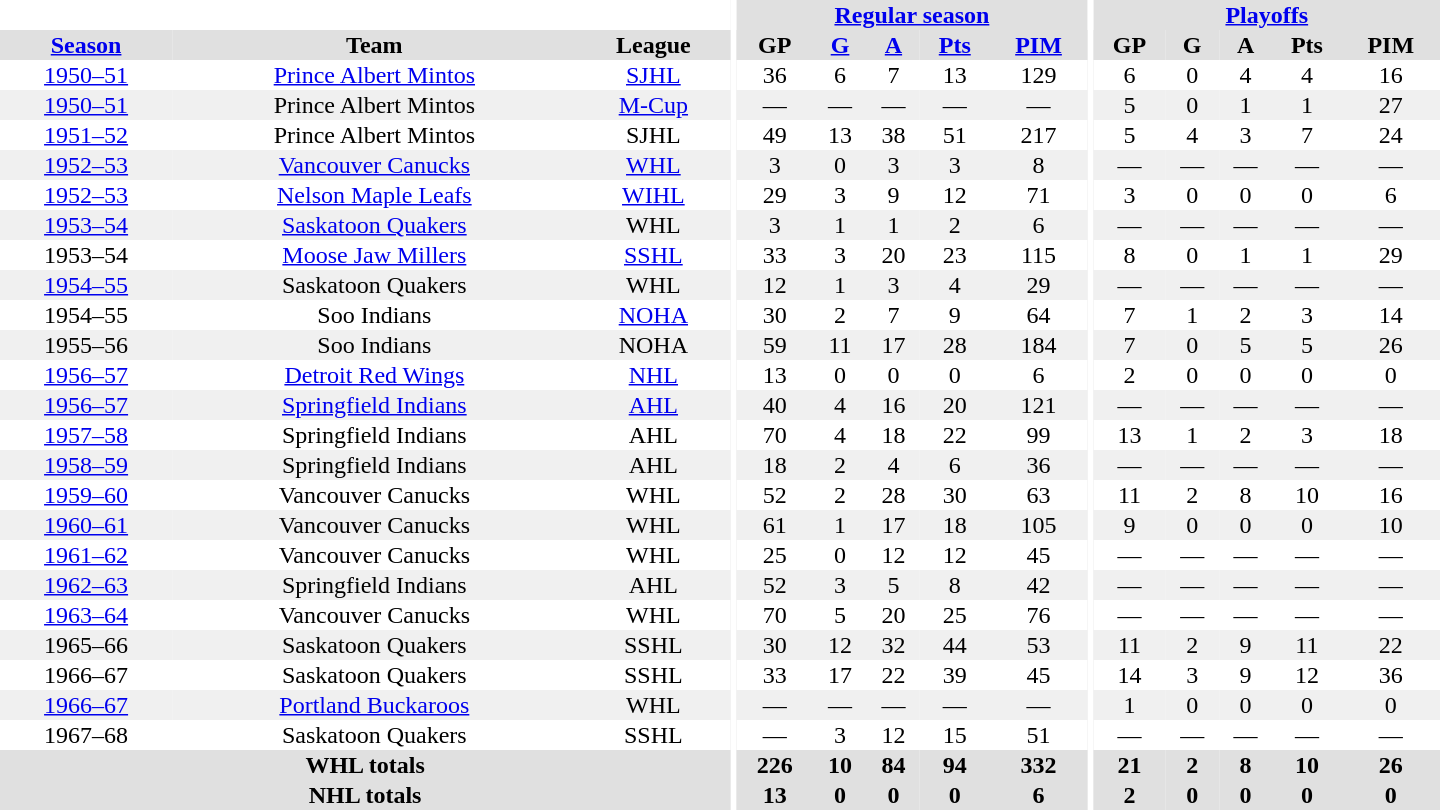<table border="0" cellpadding="1" cellspacing="0" style="text-align:center; width:60em">
<tr bgcolor="#e0e0e0">
<th colspan="3" bgcolor="#ffffff"></th>
<th rowspan="100" bgcolor="#ffffff"></th>
<th colspan="5"><a href='#'>Regular season</a></th>
<th rowspan="100" bgcolor="#ffffff"></th>
<th colspan="5"><a href='#'>Playoffs</a></th>
</tr>
<tr bgcolor="#e0e0e0">
<th><a href='#'>Season</a></th>
<th>Team</th>
<th>League</th>
<th>GP</th>
<th><a href='#'>G</a></th>
<th><a href='#'>A</a></th>
<th><a href='#'>Pts</a></th>
<th><a href='#'>PIM</a></th>
<th>GP</th>
<th>G</th>
<th>A</th>
<th>Pts</th>
<th>PIM</th>
</tr>
<tr>
<td><a href='#'>1950–51</a></td>
<td><a href='#'>Prince Albert Mintos</a></td>
<td><a href='#'>SJHL</a></td>
<td>36</td>
<td>6</td>
<td>7</td>
<td>13</td>
<td>129</td>
<td>6</td>
<td>0</td>
<td>4</td>
<td>4</td>
<td>16</td>
</tr>
<tr bgcolor="#f0f0f0">
<td><a href='#'>1950–51</a></td>
<td>Prince Albert Mintos</td>
<td><a href='#'>M-Cup</a></td>
<td>—</td>
<td>—</td>
<td>—</td>
<td>—</td>
<td>—</td>
<td>5</td>
<td>0</td>
<td>1</td>
<td>1</td>
<td>27</td>
</tr>
<tr>
<td><a href='#'>1951–52</a></td>
<td>Prince Albert Mintos</td>
<td>SJHL</td>
<td>49</td>
<td>13</td>
<td>38</td>
<td>51</td>
<td>217</td>
<td>5</td>
<td>4</td>
<td>3</td>
<td>7</td>
<td>24</td>
</tr>
<tr bgcolor="#f0f0f0">
<td><a href='#'>1952–53</a></td>
<td><a href='#'>Vancouver Canucks</a></td>
<td><a href='#'>WHL</a></td>
<td>3</td>
<td>0</td>
<td>3</td>
<td>3</td>
<td>8</td>
<td>—</td>
<td>—</td>
<td>—</td>
<td>—</td>
<td>—</td>
</tr>
<tr>
<td><a href='#'>1952–53</a></td>
<td><a href='#'>Nelson Maple Leafs</a></td>
<td><a href='#'>WIHL</a></td>
<td>29</td>
<td>3</td>
<td>9</td>
<td>12</td>
<td>71</td>
<td>3</td>
<td>0</td>
<td>0</td>
<td>0</td>
<td>6</td>
</tr>
<tr bgcolor="#f0f0f0">
<td><a href='#'>1953–54</a></td>
<td><a href='#'>Saskatoon Quakers</a></td>
<td>WHL</td>
<td>3</td>
<td>1</td>
<td>1</td>
<td>2</td>
<td>6</td>
<td>—</td>
<td>—</td>
<td>—</td>
<td>—</td>
<td>—</td>
</tr>
<tr>
<td>1953–54</td>
<td><a href='#'>Moose Jaw Millers</a></td>
<td><a href='#'>SSHL</a></td>
<td>33</td>
<td>3</td>
<td>20</td>
<td>23</td>
<td>115</td>
<td>8</td>
<td>0</td>
<td>1</td>
<td>1</td>
<td>29</td>
</tr>
<tr bgcolor="#f0f0f0">
<td><a href='#'>1954–55</a></td>
<td>Saskatoon Quakers</td>
<td>WHL</td>
<td>12</td>
<td>1</td>
<td>3</td>
<td>4</td>
<td>29</td>
<td>—</td>
<td>—</td>
<td>—</td>
<td>—</td>
<td>—</td>
</tr>
<tr>
<td>1954–55</td>
<td>Soo Indians</td>
<td><a href='#'>NOHA</a></td>
<td>30</td>
<td>2</td>
<td>7</td>
<td>9</td>
<td>64</td>
<td>7</td>
<td>1</td>
<td>2</td>
<td>3</td>
<td>14</td>
</tr>
<tr bgcolor="#f0f0f0">
<td>1955–56</td>
<td>Soo Indians</td>
<td>NOHA</td>
<td>59</td>
<td>11</td>
<td>17</td>
<td>28</td>
<td>184</td>
<td>7</td>
<td>0</td>
<td>5</td>
<td>5</td>
<td>26</td>
</tr>
<tr>
<td><a href='#'>1956–57</a></td>
<td><a href='#'>Detroit Red Wings</a></td>
<td><a href='#'>NHL</a></td>
<td>13</td>
<td>0</td>
<td>0</td>
<td>0</td>
<td>6</td>
<td>2</td>
<td>0</td>
<td>0</td>
<td>0</td>
<td>0</td>
</tr>
<tr bgcolor="#f0f0f0">
<td><a href='#'>1956–57</a></td>
<td><a href='#'>Springfield Indians</a></td>
<td><a href='#'>AHL</a></td>
<td>40</td>
<td>4</td>
<td>16</td>
<td>20</td>
<td>121</td>
<td>—</td>
<td>—</td>
<td>—</td>
<td>—</td>
<td>—</td>
</tr>
<tr>
<td><a href='#'>1957–58</a></td>
<td>Springfield Indians</td>
<td>AHL</td>
<td>70</td>
<td>4</td>
<td>18</td>
<td>22</td>
<td>99</td>
<td>13</td>
<td>1</td>
<td>2</td>
<td>3</td>
<td>18</td>
</tr>
<tr bgcolor="#f0f0f0">
<td><a href='#'>1958–59</a></td>
<td>Springfield Indians</td>
<td>AHL</td>
<td>18</td>
<td>2</td>
<td>4</td>
<td>6</td>
<td>36</td>
<td>—</td>
<td>—</td>
<td>—</td>
<td>—</td>
<td>—</td>
</tr>
<tr>
<td><a href='#'>1959–60</a></td>
<td>Vancouver Canucks</td>
<td>WHL</td>
<td>52</td>
<td>2</td>
<td>28</td>
<td>30</td>
<td>63</td>
<td>11</td>
<td>2</td>
<td>8</td>
<td>10</td>
<td>16</td>
</tr>
<tr bgcolor="#f0f0f0">
<td><a href='#'>1960–61</a></td>
<td>Vancouver Canucks</td>
<td>WHL</td>
<td>61</td>
<td>1</td>
<td>17</td>
<td>18</td>
<td>105</td>
<td>9</td>
<td>0</td>
<td>0</td>
<td>0</td>
<td>10</td>
</tr>
<tr>
<td><a href='#'>1961–62</a></td>
<td>Vancouver Canucks</td>
<td>WHL</td>
<td>25</td>
<td>0</td>
<td>12</td>
<td>12</td>
<td>45</td>
<td>—</td>
<td>—</td>
<td>—</td>
<td>—</td>
<td>—</td>
</tr>
<tr bgcolor="#f0f0f0">
<td><a href='#'>1962–63</a></td>
<td>Springfield Indians</td>
<td>AHL</td>
<td>52</td>
<td>3</td>
<td>5</td>
<td>8</td>
<td>42</td>
<td>—</td>
<td>—</td>
<td>—</td>
<td>—</td>
<td>—</td>
</tr>
<tr>
<td><a href='#'>1963–64</a></td>
<td>Vancouver Canucks</td>
<td>WHL</td>
<td>70</td>
<td>5</td>
<td>20</td>
<td>25</td>
<td>76</td>
<td>—</td>
<td>—</td>
<td>—</td>
<td>—</td>
<td>—</td>
</tr>
<tr bgcolor="#f0f0f0">
<td>1965–66</td>
<td>Saskatoon Quakers</td>
<td>SSHL</td>
<td>30</td>
<td>12</td>
<td>32</td>
<td>44</td>
<td>53</td>
<td>11</td>
<td>2</td>
<td>9</td>
<td>11</td>
<td>22</td>
</tr>
<tr>
<td>1966–67</td>
<td>Saskatoon Quakers</td>
<td>SSHL</td>
<td>33</td>
<td>17</td>
<td>22</td>
<td>39</td>
<td>45</td>
<td>14</td>
<td>3</td>
<td>9</td>
<td>12</td>
<td>36</td>
</tr>
<tr bgcolor="#f0f0f0">
<td><a href='#'>1966–67</a></td>
<td><a href='#'>Portland Buckaroos</a></td>
<td>WHL</td>
<td>—</td>
<td>—</td>
<td>—</td>
<td>—</td>
<td>—</td>
<td>1</td>
<td>0</td>
<td>0</td>
<td>0</td>
<td>0</td>
</tr>
<tr>
<td>1967–68</td>
<td>Saskatoon Quakers</td>
<td>SSHL</td>
<td>—</td>
<td>3</td>
<td>12</td>
<td>15</td>
<td>51</td>
<td>—</td>
<td>—</td>
<td>—</td>
<td>—</td>
<td>—</td>
</tr>
<tr bgcolor="#e0e0e0">
<th colspan="3">WHL totals</th>
<th>226</th>
<th>10</th>
<th>84</th>
<th>94</th>
<th>332</th>
<th>21</th>
<th>2</th>
<th>8</th>
<th>10</th>
<th>26</th>
</tr>
<tr bgcolor="#e0e0e0">
<th colspan="3">NHL totals</th>
<th>13</th>
<th>0</th>
<th>0</th>
<th>0</th>
<th>6</th>
<th>2</th>
<th>0</th>
<th>0</th>
<th>0</th>
<th>0</th>
</tr>
</table>
